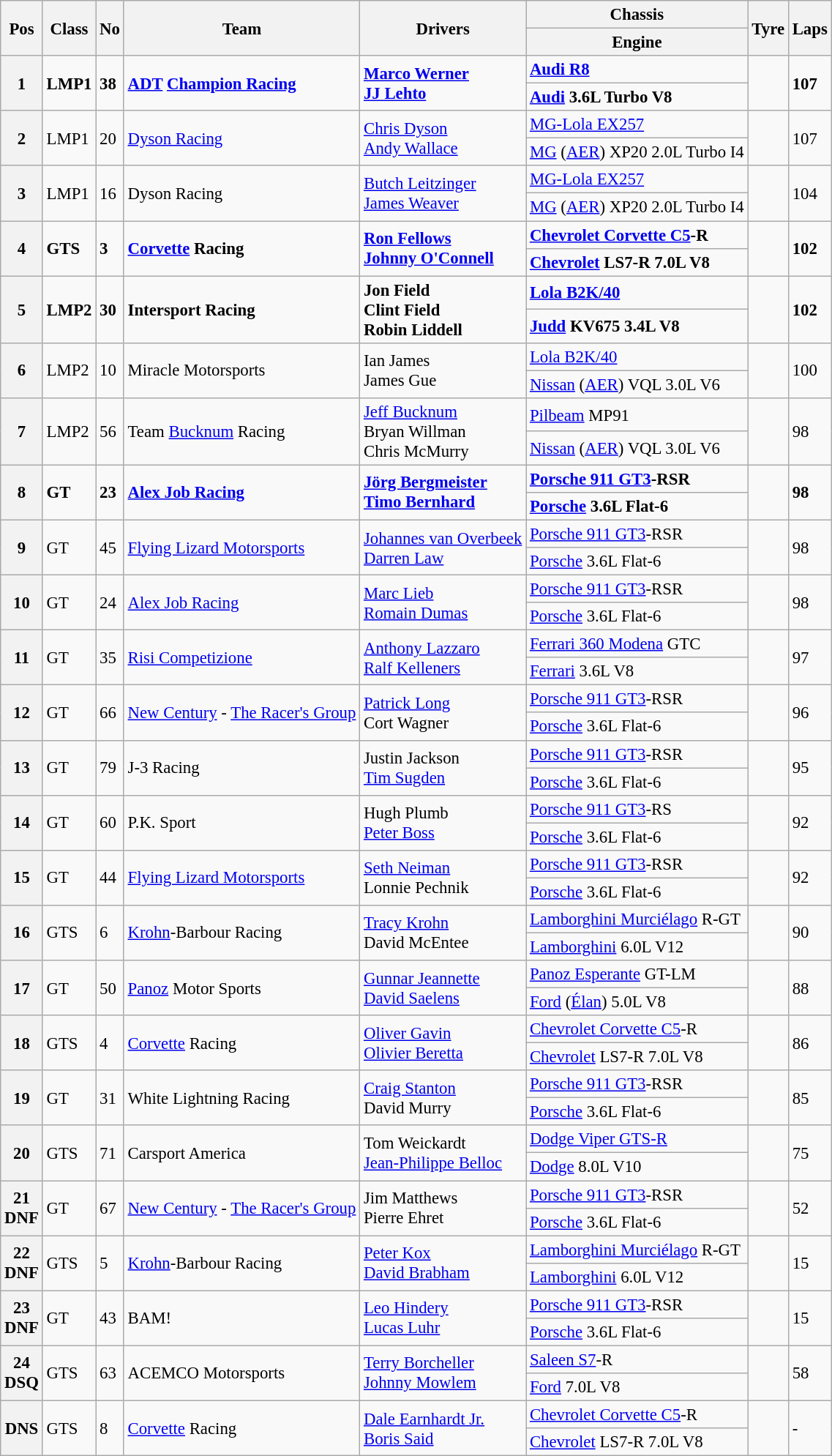<table class="wikitable" style="font-size: 95%;">
<tr>
<th rowspan=2>Pos</th>
<th rowspan=2>Class</th>
<th rowspan=2>No</th>
<th rowspan=2>Team</th>
<th rowspan=2>Drivers</th>
<th>Chassis</th>
<th rowspan=2>Tyre</th>
<th rowspan=2>Laps</th>
</tr>
<tr>
<th>Engine</th>
</tr>
<tr style="font-weight:bold">
<th rowspan=2>1</th>
<td rowspan=2>LMP1</td>
<td rowspan=2>38</td>
<td rowspan=2> <a href='#'>ADT</a> <a href='#'>Champion Racing</a></td>
<td rowspan=2> <a href='#'>Marco Werner</a><br> <a href='#'>JJ Lehto</a></td>
<td><a href='#'>Audi R8</a></td>
<td rowspan=2></td>
<td rowspan=2>107</td>
</tr>
<tr style="font-weight:bold">
<td><a href='#'>Audi</a> 3.6L Turbo V8</td>
</tr>
<tr>
<th rowspan=2>2</th>
<td rowspan=2>LMP1</td>
<td rowspan=2>20</td>
<td rowspan=2> <a href='#'>Dyson Racing</a></td>
<td rowspan=2> <a href='#'>Chris Dyson</a><br> <a href='#'>Andy Wallace</a></td>
<td><a href='#'>MG-Lola EX257</a></td>
<td rowspan=2></td>
<td rowspan=2>107</td>
</tr>
<tr>
<td><a href='#'>MG</a> (<a href='#'>AER</a>) XP20 2.0L Turbo I4</td>
</tr>
<tr>
<th rowspan=2>3</th>
<td rowspan=2>LMP1</td>
<td rowspan=2>16</td>
<td rowspan=2> Dyson Racing</td>
<td rowspan=2> <a href='#'>Butch Leitzinger</a><br> <a href='#'>James Weaver</a></td>
<td><a href='#'>MG-Lola EX257</a></td>
<td rowspan=2></td>
<td rowspan=2>104</td>
</tr>
<tr>
<td><a href='#'>MG</a> (<a href='#'>AER</a>) XP20 2.0L Turbo I4</td>
</tr>
<tr style="font-weight:bold">
<th rowspan=2>4</th>
<td rowspan=2>GTS</td>
<td rowspan=2>3</td>
<td rowspan=2> <a href='#'>Corvette</a> Racing</td>
<td rowspan=2> <a href='#'>Ron Fellows</a><br> <a href='#'>Johnny O'Connell</a></td>
<td><a href='#'>Chevrolet Corvette C5</a>-R</td>
<td rowspan=2></td>
<td rowspan=2>102</td>
</tr>
<tr style="font-weight:bold">
<td><a href='#'>Chevrolet</a> LS7-R 7.0L V8</td>
</tr>
<tr style="font-weight:bold">
<th rowspan=2>5</th>
<td rowspan=2>LMP2</td>
<td rowspan=2>30</td>
<td rowspan=2> Intersport Racing</td>
<td rowspan=2> Jon Field<br> Clint Field<br> Robin Liddell</td>
<td><a href='#'>Lola B2K/40</a></td>
<td rowspan=2></td>
<td rowspan=2>102</td>
</tr>
<tr style="font-weight:bold">
<td><a href='#'>Judd</a> KV675 3.4L V8</td>
</tr>
<tr>
<th rowspan=2>6</th>
<td rowspan=2>LMP2</td>
<td rowspan=2>10</td>
<td rowspan=2> Miracle Motorsports</td>
<td rowspan=2> Ian James<br> James Gue</td>
<td><a href='#'>Lola B2K/40</a></td>
<td rowspan=2></td>
<td rowspan=2>100</td>
</tr>
<tr>
<td><a href='#'>Nissan</a> (<a href='#'>AER</a>) VQL 3.0L V6</td>
</tr>
<tr>
<th rowspan=2>7</th>
<td rowspan=2>LMP2</td>
<td rowspan=2>56</td>
<td rowspan=2> Team <a href='#'>Bucknum</a> Racing</td>
<td rowspan=2> <a href='#'>Jeff Bucknum</a><br> Bryan Willman<br> Chris McMurry</td>
<td><a href='#'>Pilbeam</a> MP91</td>
<td rowspan=2></td>
<td rowspan=2>98</td>
</tr>
<tr>
<td><a href='#'>Nissan</a> (<a href='#'>AER</a>) VQL 3.0L V6</td>
</tr>
<tr style="font-weight:bold">
<th rowspan=2>8</th>
<td rowspan=2>GT</td>
<td rowspan=2>23</td>
<td rowspan=2> <a href='#'>Alex Job Racing</a></td>
<td rowspan=2> <a href='#'>Jörg Bergmeister</a><br> <a href='#'>Timo Bernhard</a></td>
<td><a href='#'>Porsche 911 GT3</a>-RSR</td>
<td rowspan=2></td>
<td rowspan=2>98</td>
</tr>
<tr style="font-weight:bold">
<td><a href='#'>Porsche</a> 3.6L Flat-6</td>
</tr>
<tr>
<th rowspan=2>9</th>
<td rowspan=2>GT</td>
<td rowspan=2>45</td>
<td rowspan=2> <a href='#'>Flying Lizard Motorsports</a></td>
<td rowspan=2> <a href='#'>Johannes van Overbeek</a><br> <a href='#'>Darren Law</a></td>
<td><a href='#'>Porsche 911 GT3</a>-RSR</td>
<td rowspan=2></td>
<td rowspan=2>98</td>
</tr>
<tr>
<td><a href='#'>Porsche</a> 3.6L Flat-6</td>
</tr>
<tr>
<th rowspan=2>10</th>
<td rowspan=2>GT</td>
<td rowspan=2>24</td>
<td rowspan=2> <a href='#'>Alex Job Racing</a></td>
<td rowspan=2> <a href='#'>Marc Lieb</a><br> <a href='#'>Romain Dumas</a></td>
<td><a href='#'>Porsche 911 GT3</a>-RSR</td>
<td rowspan=2></td>
<td rowspan=2>98</td>
</tr>
<tr>
<td><a href='#'>Porsche</a> 3.6L Flat-6</td>
</tr>
<tr>
<th rowspan=2>11</th>
<td rowspan=2>GT</td>
<td rowspan=2>35</td>
<td rowspan=2> <a href='#'>Risi Competizione</a></td>
<td rowspan=2> <a href='#'>Anthony Lazzaro</a><br> <a href='#'>Ralf Kelleners</a></td>
<td><a href='#'>Ferrari 360 Modena</a> GTC</td>
<td rowspan=2></td>
<td rowspan=2>97</td>
</tr>
<tr>
<td><a href='#'>Ferrari</a> 3.6L V8</td>
</tr>
<tr>
<th rowspan=2>12</th>
<td rowspan=2>GT</td>
<td rowspan=2>66</td>
<td rowspan=2> <a href='#'>New Century</a> - <a href='#'>The Racer's Group</a></td>
<td rowspan=2> <a href='#'>Patrick Long</a><br> Cort Wagner</td>
<td><a href='#'>Porsche 911 GT3</a>-RSR</td>
<td rowspan=2></td>
<td rowspan=2>96</td>
</tr>
<tr>
<td><a href='#'>Porsche</a> 3.6L Flat-6</td>
</tr>
<tr>
<th rowspan=2>13</th>
<td rowspan=2>GT</td>
<td rowspan=2>79</td>
<td rowspan=2> J-3 Racing</td>
<td rowspan=2> Justin Jackson<br> <a href='#'>Tim Sugden</a></td>
<td><a href='#'>Porsche 911 GT3</a>-RSR</td>
<td rowspan=2></td>
<td rowspan=2>95</td>
</tr>
<tr>
<td><a href='#'>Porsche</a> 3.6L Flat-6</td>
</tr>
<tr>
<th rowspan=2>14</th>
<td rowspan=2>GT</td>
<td rowspan=2>60</td>
<td rowspan=2> P.K. Sport</td>
<td rowspan=2> Hugh Plumb<br> <a href='#'>Peter Boss</a></td>
<td><a href='#'>Porsche 911 GT3</a>-RS</td>
<td rowspan=2></td>
<td rowspan=2>92</td>
</tr>
<tr>
<td><a href='#'>Porsche</a> 3.6L Flat-6</td>
</tr>
<tr>
<th rowspan=2>15</th>
<td rowspan=2>GT</td>
<td rowspan=2>44</td>
<td rowspan=2> <a href='#'>Flying Lizard Motorsports</a></td>
<td rowspan=2> <a href='#'>Seth Neiman</a><br> Lonnie Pechnik</td>
<td><a href='#'>Porsche 911 GT3</a>-RSR</td>
<td rowspan=2></td>
<td rowspan=2>92</td>
</tr>
<tr>
<td><a href='#'>Porsche</a> 3.6L Flat-6</td>
</tr>
<tr>
<th rowspan=2>16</th>
<td rowspan=2>GTS</td>
<td rowspan=2>6</td>
<td rowspan=2> <a href='#'>Krohn</a>-Barbour Racing</td>
<td rowspan=2> <a href='#'>Tracy Krohn</a><br> David McEntee</td>
<td><a href='#'>Lamborghini Murciélago</a> R-GT</td>
<td rowspan=2></td>
<td rowspan=2>90</td>
</tr>
<tr>
<td><a href='#'>Lamborghini</a> 6.0L V12</td>
</tr>
<tr>
<th rowspan=2>17</th>
<td rowspan=2>GT</td>
<td rowspan=2>50</td>
<td rowspan=2> <a href='#'>Panoz</a> Motor Sports</td>
<td rowspan=2> <a href='#'>Gunnar Jeannette</a><br> <a href='#'>David Saelens</a></td>
<td><a href='#'>Panoz Esperante</a> GT-LM</td>
<td rowspan=2></td>
<td rowspan=2>88</td>
</tr>
<tr>
<td><a href='#'>Ford</a> (<a href='#'>Élan</a>) 5.0L V8</td>
</tr>
<tr>
<th rowspan=2>18</th>
<td rowspan=2>GTS</td>
<td rowspan=2>4</td>
<td rowspan=2> <a href='#'>Corvette</a> Racing</td>
<td rowspan=2> <a href='#'>Oliver Gavin</a><br> <a href='#'>Olivier Beretta</a></td>
<td><a href='#'>Chevrolet Corvette C5</a>-R</td>
<td rowspan=2></td>
<td rowspan=2>86</td>
</tr>
<tr>
<td><a href='#'>Chevrolet</a> LS7-R 7.0L V8</td>
</tr>
<tr>
<th rowspan=2>19</th>
<td rowspan=2>GT</td>
<td rowspan=2>31</td>
<td rowspan=2> White Lightning Racing</td>
<td rowspan=2> <a href='#'>Craig Stanton</a><br> David Murry</td>
<td><a href='#'>Porsche 911 GT3</a>-RSR</td>
<td rowspan=2></td>
<td rowspan=2>85</td>
</tr>
<tr>
<td><a href='#'>Porsche</a> 3.6L Flat-6</td>
</tr>
<tr>
<th rowspan=2>20</th>
<td rowspan=2>GTS</td>
<td rowspan=2>71</td>
<td rowspan=2> Carsport America</td>
<td rowspan=2> Tom Weickardt<br> <a href='#'>Jean-Philippe Belloc</a></td>
<td><a href='#'>Dodge Viper GTS-R</a></td>
<td rowspan=2></td>
<td rowspan=2>75</td>
</tr>
<tr>
<td><a href='#'>Dodge</a> 8.0L V10</td>
</tr>
<tr>
<th rowspan=2>21<br>DNF</th>
<td rowspan=2>GT</td>
<td rowspan=2>67</td>
<td rowspan=2> <a href='#'>New Century</a> - <a href='#'>The Racer's Group</a></td>
<td rowspan=2> Jim Matthews<br> Pierre Ehret</td>
<td><a href='#'>Porsche 911 GT3</a>-RSR</td>
<td rowspan=2></td>
<td rowspan=2>52</td>
</tr>
<tr>
<td><a href='#'>Porsche</a> 3.6L Flat-6</td>
</tr>
<tr>
<th rowspan=2>22<br>DNF</th>
<td rowspan=2>GTS</td>
<td rowspan=2>5</td>
<td rowspan=2> <a href='#'>Krohn</a>-Barbour Racing</td>
<td rowspan=2> <a href='#'>Peter Kox</a><br> <a href='#'>David Brabham</a></td>
<td><a href='#'>Lamborghini Murciélago</a> R-GT</td>
<td rowspan=2></td>
<td rowspan=2>15</td>
</tr>
<tr>
<td><a href='#'>Lamborghini</a> 6.0L V12</td>
</tr>
<tr>
<th rowspan=2>23<br>DNF</th>
<td rowspan=2>GT</td>
<td rowspan=2>43</td>
<td rowspan=2> BAM!</td>
<td rowspan=2> <a href='#'>Leo Hindery</a><br> <a href='#'>Lucas Luhr</a></td>
<td><a href='#'>Porsche 911 GT3</a>-RSR</td>
<td rowspan=2></td>
<td rowspan=2>15</td>
</tr>
<tr>
<td><a href='#'>Porsche</a> 3.6L Flat-6</td>
</tr>
<tr>
<th rowspan=2>24<br>DSQ</th>
<td rowspan=2>GTS</td>
<td rowspan=2>63</td>
<td rowspan=2> ACEMCO Motorsports</td>
<td rowspan=2> <a href='#'>Terry Borcheller</a><br> <a href='#'>Johnny Mowlem</a></td>
<td><a href='#'>Saleen S7</a>-R</td>
<td rowspan=2></td>
<td rowspan=2>58</td>
</tr>
<tr>
<td><a href='#'>Ford</a> 7.0L V8</td>
</tr>
<tr>
<th rowspan=2>DNS</th>
<td rowspan=2>GTS</td>
<td rowspan=2>8</td>
<td rowspan=2> <a href='#'>Corvette</a> Racing</td>
<td rowspan=2> <a href='#'>Dale Earnhardt Jr.</a><br> <a href='#'>Boris Said</a></td>
<td><a href='#'>Chevrolet Corvette C5</a>-R</td>
<td rowspan=2></td>
<td rowspan=2>-</td>
</tr>
<tr>
<td><a href='#'>Chevrolet</a> LS7-R 7.0L V8</td>
</tr>
</table>
